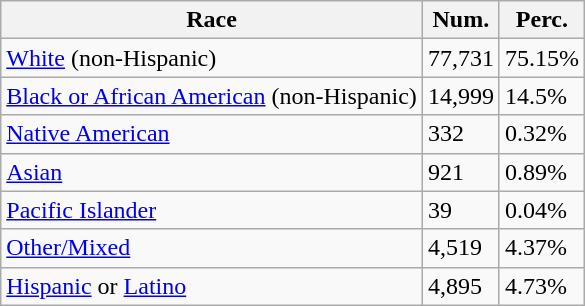<table class="wikitable">
<tr>
<th>Race</th>
<th>Num.</th>
<th>Perc.</th>
</tr>
<tr>
<td><a href='#'>White</a> (non-Hispanic)</td>
<td>77,731</td>
<td>75.15%</td>
</tr>
<tr>
<td><a href='#'>Black or African American</a> (non-Hispanic)</td>
<td>14,999</td>
<td>14.5%</td>
</tr>
<tr>
<td><a href='#'>Native American</a></td>
<td>332</td>
<td>0.32%</td>
</tr>
<tr>
<td><a href='#'>Asian</a></td>
<td>921</td>
<td>0.89%</td>
</tr>
<tr>
<td><a href='#'>Pacific Islander</a></td>
<td>39</td>
<td>0.04%</td>
</tr>
<tr>
<td><a href='#'>Other/Mixed</a></td>
<td>4,519</td>
<td>4.37%</td>
</tr>
<tr>
<td><a href='#'>Hispanic</a> or <a href='#'>Latino</a></td>
<td>4,895</td>
<td>4.73%</td>
</tr>
</table>
